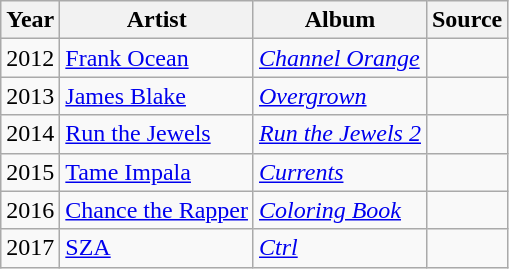<table class="wikitable">
<tr>
<th>Year</th>
<th>Artist</th>
<th>Album</th>
<th>Source</th>
</tr>
<tr>
<td>2012</td>
<td><a href='#'>Frank Ocean</a></td>
<td><em><a href='#'>Channel Orange</a></em></td>
<td></td>
</tr>
<tr>
<td>2013</td>
<td><a href='#'>James Blake</a></td>
<td><em><a href='#'>Overgrown</a></em></td>
<td></td>
</tr>
<tr>
<td>2014</td>
<td><a href='#'>Run the Jewels</a></td>
<td><em><a href='#'>Run the Jewels 2</a></em></td>
<td></td>
</tr>
<tr>
<td>2015</td>
<td><a href='#'>Tame Impala</a></td>
<td><em><a href='#'>Currents</a></em></td>
<td></td>
</tr>
<tr>
<td>2016</td>
<td><a href='#'>Chance the Rapper</a></td>
<td><a href='#'><em>Coloring Book</em></a></td>
<td></td>
</tr>
<tr>
<td>2017</td>
<td><a href='#'>SZA</a></td>
<td><em><a href='#'>Ctrl</a></em></td>
<td></td>
</tr>
</table>
